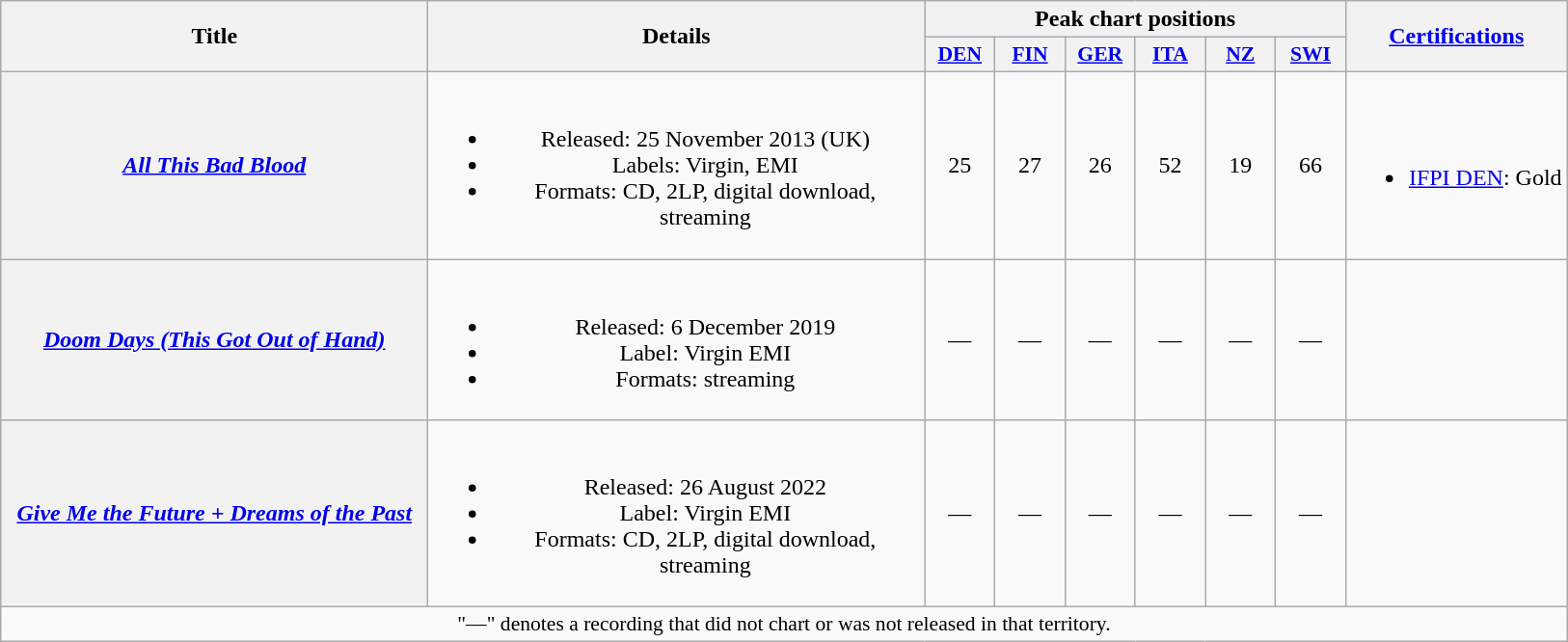<table class="wikitable plainrowheaders" style="text-align:center;" border="1">
<tr>
<th scope="col" rowspan="2" style="width:18em;">Title</th>
<th scope="col" rowspan="2" style="width:21em;">Details</th>
<th scope="col" colspan="6">Peak chart positions</th>
<th scope="col" rowspan="2"><a href='#'>Certifications</a></th>
</tr>
<tr>
<th scope="col" style="width:2.9em;font-size:90%;"><a href='#'>DEN</a><br></th>
<th scope="col" style="width:2.9em;font-size:90%;"><a href='#'>FIN</a><br></th>
<th scope="col" style="width:2.9em;font-size:90%;"><a href='#'>GER</a><br></th>
<th scope="col" style="width:2.9em;font-size:90%;"><a href='#'>ITA</a><br></th>
<th scope="col" style="width:2.9em;font-size:90%;"><a href='#'>NZ</a><br></th>
<th scope="col" style="width:2.9em;font-size:90%;"><a href='#'>SWI</a><br></th>
</tr>
<tr>
<th scope="row"><em><a href='#'>All This Bad Blood</a></em></th>
<td><br><ul><li>Released: 25 November 2013 <span>(UK)</span></li><li>Labels: Virgin, EMI</li><li>Formats: CD, 2LP, digital download, streaming</li></ul></td>
<td>25</td>
<td>27</td>
<td>26</td>
<td>52</td>
<td>19</td>
<td>66</td>
<td><br><ul><li><a href='#'>IFPI DEN</a>: Gold</li></ul></td>
</tr>
<tr>
<th scope="row"><em><a href='#'>Doom Days (This Got Out of Hand)</a></em></th>
<td><br><ul><li>Released: 6 December 2019</li><li>Label: Virgin EMI</li><li>Formats: streaming</li></ul></td>
<td>—</td>
<td>—</td>
<td>—</td>
<td>—</td>
<td>—</td>
<td>—</td>
<td></td>
</tr>
<tr>
<th scope="row"><em><a href='#'>Give Me the Future + Dreams of the Past</a></em></th>
<td><br><ul><li>Released: 26 August 2022</li><li>Label: Virgin EMI</li><li>Formats: CD, 2LP, digital download, streaming</li></ul></td>
<td>—</td>
<td>—</td>
<td>—</td>
<td>—</td>
<td>—</td>
<td>—</td>
<td></td>
</tr>
<tr>
<td colspan="9" style="font-size:90%">"—" denotes a recording that did not chart or was not released in that territory.</td>
</tr>
</table>
